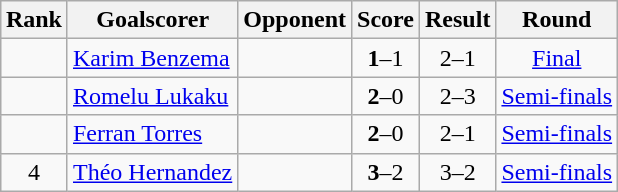<table class="wikitable" style="margin:auto; text-align:center">
<tr>
<th>Rank</th>
<th>Goalscorer</th>
<th>Opponent</th>
<th>Score</th>
<th>Result</th>
<th>Round</th>
</tr>
<tr>
<td></td>
<td style="text-align:left"> <a href='#'>Karim Benzema</a></td>
<td style="text-align:left"></td>
<td><strong>1</strong>–1</td>
<td>2–1</td>
<td><a href='#'>Final</a></td>
</tr>
<tr>
<td></td>
<td style="text-align:left"> <a href='#'>Romelu Lukaku</a></td>
<td style="text-align:left"></td>
<td><strong>2</strong>–0</td>
<td>2–3</td>
<td><a href='#'>Semi-finals</a></td>
</tr>
<tr>
<td></td>
<td style="text-align:left"> <a href='#'>Ferran Torres</a></td>
<td style="text-align:left"></td>
<td><strong>2</strong>–0</td>
<td>2–1</td>
<td><a href='#'>Semi-finals</a></td>
</tr>
<tr>
<td>4</td>
<td style="text-align:left"> <a href='#'>Théo Hernandez</a></td>
<td style="text-align:left"></td>
<td><strong>3</strong>–2</td>
<td>3–2</td>
<td><a href='#'>Semi-finals</a></td>
</tr>
</table>
